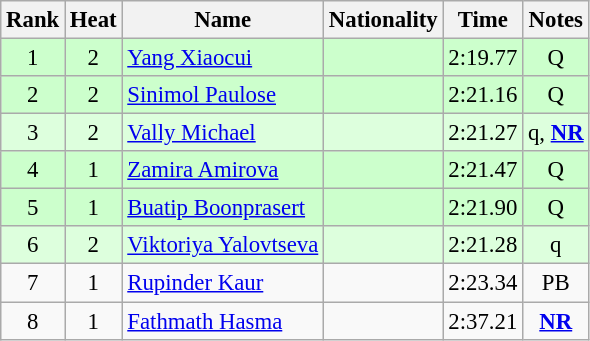<table class="wikitable sortable" style="text-align:center;font-size:95%">
<tr>
<th>Rank</th>
<th>Heat</th>
<th>Name</th>
<th>Nationality</th>
<th>Time</th>
<th>Notes</th>
</tr>
<tr bgcolor=ccffcc>
<td>1</td>
<td>2</td>
<td align=left><a href='#'>Yang Xiaocui</a></td>
<td align=left></td>
<td>2:19.77</td>
<td>Q</td>
</tr>
<tr bgcolor=ccffcc>
<td>2</td>
<td>2</td>
<td align=left><a href='#'>Sinimol Paulose</a></td>
<td align=left></td>
<td>2:21.16</td>
<td>Q</td>
</tr>
<tr bgcolor=ddffdd>
<td>3</td>
<td>2</td>
<td align=left><a href='#'>Vally Michael</a></td>
<td align=left></td>
<td>2:21.27</td>
<td>q, <strong><a href='#'>NR</a></strong></td>
</tr>
<tr bgcolor=ccffcc>
<td>4</td>
<td>1</td>
<td align=left><a href='#'>Zamira Amirova</a></td>
<td align=left></td>
<td>2:21.47</td>
<td>Q</td>
</tr>
<tr bgcolor=ccffcc>
<td>5</td>
<td>1</td>
<td align=left><a href='#'>Buatip Boonprasert</a></td>
<td align=left></td>
<td>2:21.90</td>
<td>Q</td>
</tr>
<tr bgcolor=ddffdd>
<td>6</td>
<td>2</td>
<td align=left><a href='#'>Viktoriya Yalovtseva</a></td>
<td align=left></td>
<td>2:21.28</td>
<td>q</td>
</tr>
<tr>
<td>7</td>
<td>1</td>
<td align=left><a href='#'>Rupinder Kaur</a></td>
<td align=left></td>
<td>2:23.34</td>
<td>PB</td>
</tr>
<tr>
<td>8</td>
<td>1</td>
<td align=left><a href='#'>Fathmath Hasma</a></td>
<td align=left></td>
<td>2:37.21</td>
<td><strong><a href='#'>NR</a></strong></td>
</tr>
</table>
